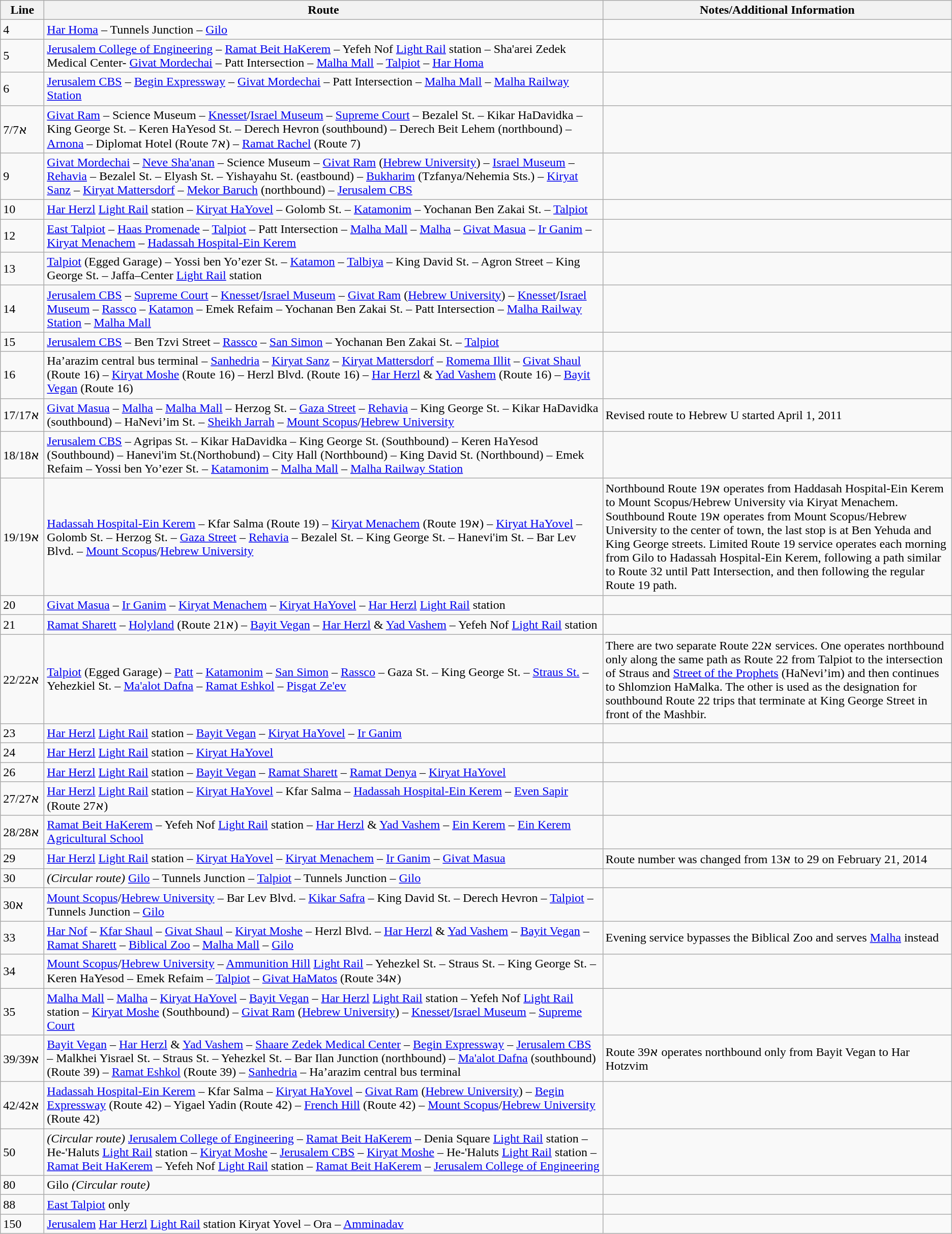<table class="wikitable">
<tr>
<th width="50">Line</th>
<th>Route</th>
<th width="450">Notes/Additional Information</th>
</tr>
<tr>
<td>4</td>
<td><a href='#'>Har Homa</a> – Tunnels Junction – <a href='#'>Gilo</a></td>
<td></td>
</tr>
<tr>
<td>5</td>
<td><a href='#'>Jerusalem College of Engineering</a> – <a href='#'>Ramat Beit HaKerem</a> – Yefeh Nof <a href='#'>Light Rail</a> station – Sha'arei Zedek Medical Center- <a href='#'>Givat Mordechai</a> – Patt Intersection – <a href='#'>Malha Mall</a> – <a href='#'>Talpiot</a> – <a href='#'>Har Homa</a></td>
<td></td>
</tr>
<tr>
<td>6</td>
<td><a href='#'>Jerusalem CBS</a> – <a href='#'>Begin Expressway</a> – <a href='#'>Givat Mordechai</a> – Patt Intersection – <a href='#'>Malha Mall</a> – <a href='#'>Malha Railway Station</a></td>
<td></td>
</tr>
<tr>
<td>7/7א</td>
<td><a href='#'>Givat Ram</a> – Science Museum – <a href='#'>Knesset</a>/<a href='#'>Israel Museum</a> – <a href='#'>Supreme Court</a> – Bezalel St. – Kikar HaDavidka – King George St. – Keren HaYesod St. – Derech Hevron (southbound) – Derech Beit Lehem (northbound) – <a href='#'>Arnona</a> – Diplomat Hotel (Route 7א) – <a href='#'>Ramat Rachel</a> (Route 7)</td>
<td></td>
</tr>
<tr>
<td>9</td>
<td><a href='#'>Givat Mordechai</a> – <a href='#'>Neve Sha'anan</a> – Science Museum – <a href='#'>Givat Ram</a> (<a href='#'>Hebrew University</a>) – <a href='#'>Israel Museum</a> – <a href='#'>Rehavia</a> – Bezalel St. – Elyash St. – Yishayahu St. (eastbound) – <a href='#'>Bukharim</a> (Tzfanya/Nehemia Sts.) – <a href='#'>Kiryat Sanz</a> – <a href='#'>Kiryat Mattersdorf</a> – <a href='#'>Mekor Baruch</a> (northbound) – <a href='#'>Jerusalem CBS</a></td>
<td></td>
</tr>
<tr>
<td>10</td>
<td><a href='#'>Har Herzl</a> <a href='#'>Light Rail</a> station – <a href='#'>Kiryat HaYovel</a> – Golomb St. – <a href='#'>Katamonim</a> – Yochanan Ben Zakai St. – <a href='#'>Talpiot</a></td>
<td></td>
</tr>
<tr>
<td>12</td>
<td><a href='#'>East Talpiot</a> – <a href='#'>Haas Promenade</a> – <a href='#'>Talpiot</a> – Patt Intersection – <a href='#'>Malha Mall</a> – <a href='#'>Malha</a> – <a href='#'>Givat Masua</a> – <a href='#'>Ir Ganim</a> – <a href='#'>Kiryat Menachem</a> – <a href='#'>Hadassah Hospital-Ein Kerem</a></td>
<td></td>
</tr>
<tr>
<td>13</td>
<td><a href='#'>Talpiot</a> (Egged Garage) – Yossi ben Yo’ezer St. – <a href='#'>Katamon</a> – <a href='#'>Talbiya</a> – King David St. – Agron Street – King George St. – Jaffa–Center <a href='#'>Light Rail</a> station</td>
<td></td>
</tr>
<tr>
<td>14</td>
<td><a href='#'>Jerusalem CBS</a> – <a href='#'>Supreme Court</a> – <a href='#'>Knesset</a>/<a href='#'>Israel Museum</a> – <a href='#'>Givat Ram</a> (<a href='#'>Hebrew University</a>) – <a href='#'>Knesset</a>/<a href='#'>Israel Museum</a> – <a href='#'>Rassco</a> – <a href='#'>Katamon</a> – Emek Refaim – Yochanan Ben Zakai St. – Patt Intersection – <a href='#'>Malha Railway Station</a> – <a href='#'>Malha Mall</a></td>
<td></td>
</tr>
<tr>
<td>15</td>
<td><a href='#'>Jerusalem CBS</a> – Ben Tzvi Street – <a href='#'>Rassco</a> – <a href='#'>San Simon</a> – Yochanan Ben Zakai St. – <a href='#'>Talpiot</a></td>
</tr>
<tr>
<td>16</td>
<td>Ha’arazim central bus terminal – <a href='#'>Sanhedria</a> – <a href='#'>Kiryat Sanz</a> – <a href='#'>Kiryat Mattersdorf</a> – <a href='#'>Romema Illit</a> – <a href='#'>Givat Shaul</a> (Route 16) – <a href='#'>Kiryat Moshe</a> (Route 16) – Herzl Blvd. (Route 16) – <a href='#'>Har Herzl</a> & <a href='#'>Yad Vashem</a> (Route 16) – <a href='#'>Bayit Vegan</a> (Route 16)</td>
<td></td>
</tr>
<tr>
<td>17/17א</td>
<td><a href='#'>Givat Masua</a> – <a href='#'>Malha</a> – <a href='#'>Malha Mall</a> – Herzog St. – <a href='#'>Gaza Street</a> – <a href='#'>Rehavia</a> – King George St. – Kikar HaDavidka (southbound) – HaNevi’im St. – <a href='#'>Sheikh Jarrah</a> – <a href='#'>Mount Scopus</a>/<a href='#'>Hebrew University</a></td>
<td>Revised route to Hebrew U started April 1, 2011</td>
</tr>
<tr>
<td>18/18א</td>
<td><a href='#'>Jerusalem CBS</a> – Agripas St. – Kikar HaDavidka – King George St. (Southbound) – Keren HaYesod (Southbound) – Hanevi'im St.(Northobund) – City Hall (Northbound) – King David St. (Northbound) – Emek Refaim – Yossi ben Yo’ezer St. – <a href='#'>Katamonim</a> – <a href='#'>Malha Mall</a> – <a href='#'>Malha Railway Station</a></td>
<td></td>
</tr>
<tr>
<td>19/19א</td>
<td><a href='#'>Hadassah Hospital-Ein Kerem</a> – Kfar Salma (Route 19) – <a href='#'>Kiryat Menachem</a> (Route 19א) – <a href='#'>Kiryat HaYovel</a> – Golomb St. – Herzog St. – <a href='#'>Gaza Street</a> – <a href='#'>Rehavia</a> – Bezalel St. – King George St. – Hanevi'im St. – Bar Lev Blvd. – <a href='#'>Mount Scopus</a>/<a href='#'>Hebrew University</a></td>
<td>Northbound Route 19א operates from Haddasah Hospital-Ein Kerem to Mount Scopus/Hebrew University via Kiryat Menachem.  Southbound Route 19א operates from Mount Scopus/Hebrew University to the center of town, the last stop is at Ben Yehuda and King George streets.  Limited Route 19 service operates each morning from Gilo to Hadassah Hospital-Ein Kerem, following a path similar to Route 32 until Patt Intersection, and then following the regular Route 19 path.</td>
</tr>
<tr>
<td>20</td>
<td><a href='#'>Givat Masua</a> – <a href='#'>Ir Ganim</a> – <a href='#'>Kiryat Menachem</a> – <a href='#'>Kiryat HaYovel</a> – <a href='#'>Har Herzl</a> <a href='#'>Light Rail</a> station</td>
<td></td>
</tr>
<tr>
<td>21</td>
<td><a href='#'>Ramat Sharett</a> – <a href='#'>Holyland</a> (Route 21א) – <a href='#'>Bayit Vegan</a> – <a href='#'>Har Herzl</a> & <a href='#'>Yad Vashem</a> – Yefeh Nof <a href='#'>Light Rail</a> station</td>
<td></td>
</tr>
<tr>
<td>22/22א</td>
<td><a href='#'>Talpiot</a> (Egged Garage) – <a href='#'>Patt</a> – <a href='#'>Katamonim</a> – <a href='#'>San Simon</a> – <a href='#'>Rassco</a> – Gaza St. – King George St. – <a href='#'>Straus St.</a> – Yehezkiel St. – <a href='#'>Ma'alot Dafna</a> – <a href='#'>Ramat Eshkol</a> – <a href='#'>Pisgat Ze'ev</a></td>
<td>There are two separate Route 22א services. One operates northbound only along the same path as Route 22 from Talpiot to the intersection of Straus and <a href='#'>Street of the Prophets</a> (HaNevi’im) and then continues to Shlomzion HaMalka. The other is used as the designation for southbound Route 22 trips that terminate at King George Street in front of the Mashbir.</td>
</tr>
<tr>
<td>23</td>
<td><a href='#'>Har Herzl</a> <a href='#'>Light Rail</a> station – <a href='#'>Bayit Vegan</a> – <a href='#'>Kiryat HaYovel</a> – <a href='#'>Ir Ganim</a></td>
<td></td>
</tr>
<tr>
<td>24</td>
<td><a href='#'>Har Herzl</a> <a href='#'>Light Rail</a> station – <a href='#'>Kiryat HaYovel</a></td>
<td></td>
</tr>
<tr>
<td>26</td>
<td><a href='#'>Har Herzl</a> <a href='#'>Light Rail</a> station – <a href='#'>Bayit Vegan</a> – <a href='#'>Ramat Sharett</a> – <a href='#'>Ramat Denya</a> – <a href='#'>Kiryat HaYovel</a></td>
<td></td>
</tr>
<tr>
<td>27/27א</td>
<td><a href='#'>Har Herzl</a> <a href='#'>Light Rail</a> station – <a href='#'>Kiryat HaYovel</a> – Kfar Salma – <a href='#'>Hadassah Hospital-Ein Kerem</a> – <a href='#'>Even Sapir</a> (Route 27א)</td>
<td></td>
</tr>
<tr>
<td>28/28א</td>
<td><a href='#'>Ramat Beit HaKerem</a> – Yefeh Nof <a href='#'>Light Rail</a> station – <a href='#'>Har Herzl</a> & <a href='#'>Yad Vashem</a> – <a href='#'>Ein Kerem</a> – <a href='#'>Ein Kerem Agricultural School</a></td>
<td></td>
</tr>
<tr>
<td>29</td>
<td><a href='#'>Har Herzl</a> <a href='#'>Light Rail</a> station – <a href='#'>Kiryat HaYovel</a> – <a href='#'>Kiryat Menachem</a> – <a href='#'>Ir Ganim</a> – <a href='#'>Givat Masua</a></td>
<td>Route number was changed from 13א to 29 on February 21, 2014</td>
</tr>
<tr>
<td>30</td>
<td><em>(Circular route)</em> <a href='#'>Gilo</a> – Tunnels Junction – <a href='#'>Talpiot</a> – Tunnels Junction – <a href='#'>Gilo</a></td>
<td></td>
</tr>
<tr>
<td>30א</td>
<td><a href='#'>Mount Scopus</a>/<a href='#'>Hebrew University</a> – Bar Lev Blvd. – <a href='#'>Kikar Safra</a> – King David St. – Derech Hevron – <a href='#'>Talpiot</a> – Tunnels Junction – <a href='#'>Gilo</a></td>
<td></td>
</tr>
<tr>
<td>33</td>
<td><a href='#'>Har Nof</a> – <a href='#'>Kfar Shaul</a> – <a href='#'>Givat Shaul</a> – <a href='#'>Kiryat Moshe</a> – Herzl Blvd. – <a href='#'>Har Herzl</a> & <a href='#'>Yad Vashem</a> – <a href='#'>Bayit Vegan</a> – <a href='#'>Ramat Sharett</a> – <a href='#'>Biblical Zoo</a> – <a href='#'>Malha Mall</a> – <a href='#'>Gilo</a></td>
<td>Evening service bypasses the Biblical Zoo and serves <a href='#'>Malha</a> instead</td>
</tr>
<tr>
<td>34</td>
<td><a href='#'>Mount Scopus</a>/<a href='#'>Hebrew University</a> – <a href='#'>Ammunition Hill</a> <a href='#'>Light Rail</a> – Yehezkel St. – Straus St. – King George St. – Keren HaYesod – Emek Refaim – <a href='#'>Talpiot</a> – <a href='#'>Givat HaMatos</a> (Route 34א)</td>
<td></td>
</tr>
<tr>
<td>35</td>
<td><a href='#'>Malha Mall</a> – <a href='#'>Malha</a> – <a href='#'>Kiryat HaYovel</a> – <a href='#'>Bayit Vegan</a> – <a href='#'>Har Herzl</a> <a href='#'>Light Rail</a> station – Yefeh Nof <a href='#'>Light Rail</a> station – <a href='#'>Kiryat Moshe</a> (Southbound) – <a href='#'>Givat Ram</a> (<a href='#'>Hebrew University</a>) – <a href='#'>Knesset</a>/<a href='#'>Israel Museum</a> – <a href='#'>Supreme Court</a></td>
<td></td>
</tr>
<tr>
<td>39/39א</td>
<td><a href='#'>Bayit Vegan</a> – <a href='#'>Har Herzl</a> & <a href='#'>Yad Vashem</a> – <a href='#'>Shaare Zedek Medical Center</a> – <a href='#'>Begin Expressway</a> – <a href='#'>Jerusalem CBS</a> – Malkhei Yisrael St. – Straus St. – Yehezkel St. – Bar Ilan Junction (northbound) – <a href='#'>Ma'alot Dafna</a> (southbound) (Route 39) – <a href='#'>Ramat Eshkol</a> (Route 39) – <a href='#'>Sanhedria</a> – Ha’arazim central bus terminal</td>
<td>Route 39א operates northbound only from Bayit Vegan to Har Hotzvim</td>
</tr>
<tr>
<td>42/42א</td>
<td><a href='#'>Hadassah Hospital-Ein Kerem</a> – Kfar Salma – <a href='#'>Kiryat HaYovel</a> – <a href='#'>Givat Ram</a> (<a href='#'>Hebrew University</a>) – <a href='#'>Begin Expressway</a> (Route 42) – Yigael Yadin (Route 42) – <a href='#'>French Hill</a> (Route 42) – <a href='#'>Mount Scopus</a>/<a href='#'>Hebrew University</a> (Route 42)</td>
<td></td>
</tr>
<tr>
<td>50</td>
<td><em>(Circular route)</em> <a href='#'>Jerusalem College of Engineering</a> – <a href='#'>Ramat Beit HaKerem</a> – Denia Square <a href='#'>Light Rail</a> station – He-'Haluts <a href='#'>Light Rail</a> station – <a href='#'>Kiryat Moshe</a> – <a href='#'>Jerusalem CBS</a> – <a href='#'>Kiryat Moshe</a> – He-'Haluts <a href='#'>Light Rail</a> station – <a href='#'>Ramat Beit HaKerem</a> – Yefeh Nof <a href='#'>Light Rail</a> station – <a href='#'>Ramat Beit HaKerem</a> – <a href='#'>Jerusalem College of Engineering</a></td>
<td></td>
</tr>
<tr>
<td>80</td>
<td>Gilo <em>(Circular route)</em></td>
<td></td>
</tr>
<tr>
<td>88</td>
<td><a href='#'>East Talpiot</a> only</td>
<td></td>
</tr>
<tr>
<td>150</td>
<td><a href='#'>Jerusalem</a> <a href='#'>Har Herzl</a> <a href='#'>Light Rail</a> station Kiryat Yovel – Ora – <a href='#'>Amminadav</a></td>
<td></td>
</tr>
</table>
